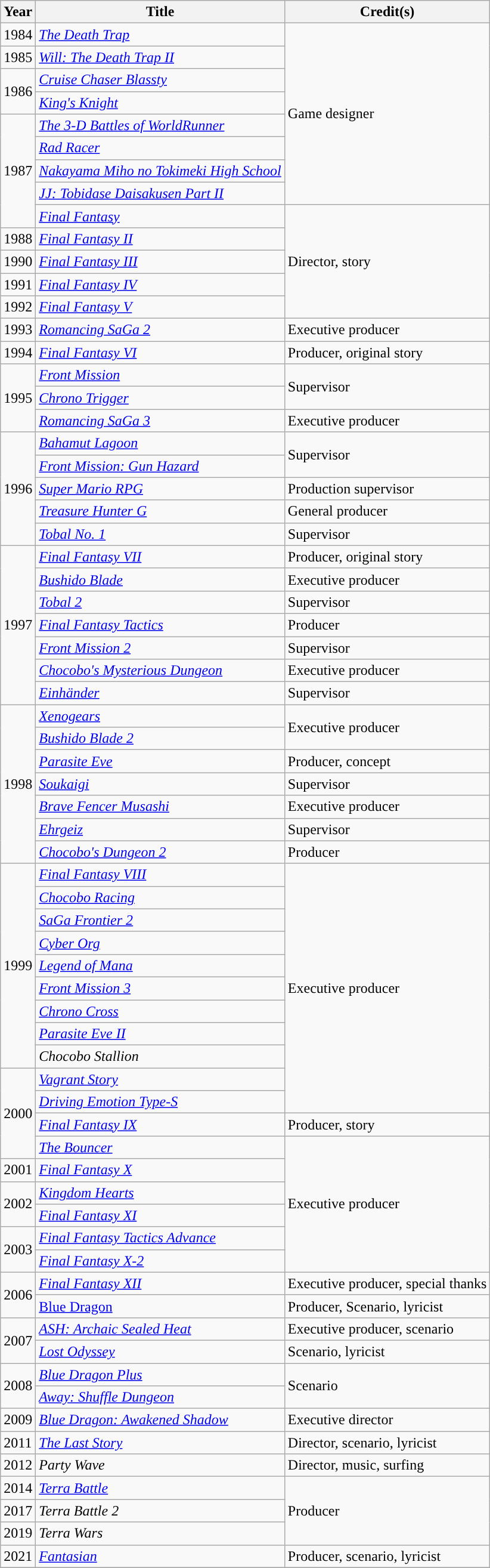<table class="wikitable sortable" style=>
<tr>
<th scope="col">Year</th>
<th scope="col">Title</th>
<th scope="col">Credit(s)</th>
</tr>
<tr>
<td>1984</td>
<td><em><a href='#'>The Death Trap</a></em></td>
<td rowspan="8">Game designer</td>
</tr>
<tr>
<td>1985</td>
<td><em><a href='#'>Will: The Death Trap II</a></em></td>
</tr>
<tr>
<td rowspan="2">1986</td>
<td><em><a href='#'>Cruise Chaser Blassty</a></em></td>
</tr>
<tr>
<td><em><a href='#'>King's Knight</a></em></td>
</tr>
<tr>
<td rowspan="5">1987</td>
<td><em><a href='#'>The 3-D Battles of WorldRunner</a></em></td>
</tr>
<tr>
<td><em><a href='#'>Rad Racer</a></em></td>
</tr>
<tr>
<td><em><a href='#'>Nakayama Miho no Tokimeki High School</a></em></td>
</tr>
<tr>
<td><em><a href='#'>JJ: Tobidase Daisakusen Part II</a></em></td>
</tr>
<tr>
<td><em><a href='#'>Final Fantasy</a></em></td>
<td rowspan="5">Director, story</td>
</tr>
<tr>
<td>1988</td>
<td><em><a href='#'>Final Fantasy II</a></em></td>
</tr>
<tr>
<td>1990</td>
<td><em><a href='#'>Final Fantasy III</a></em></td>
</tr>
<tr>
<td>1991</td>
<td><em><a href='#'>Final Fantasy IV</a></em></td>
</tr>
<tr>
<td>1992</td>
<td><em><a href='#'>Final Fantasy V</a></em></td>
</tr>
<tr>
<td>1993</td>
<td><em><a href='#'>Romancing SaGa 2</a></em></td>
<td>Executive producer</td>
</tr>
<tr>
<td>1994</td>
<td><em><a href='#'>Final Fantasy VI</a></em></td>
<td>Producer, original story</td>
</tr>
<tr>
<td rowspan="3">1995</td>
<td><em><a href='#'>Front Mission</a></em></td>
<td rowspan="2">Supervisor</td>
</tr>
<tr>
<td><em><a href='#'>Chrono Trigger</a></em></td>
</tr>
<tr>
<td><em><a href='#'>Romancing SaGa 3</a></em></td>
<td>Executive producer</td>
</tr>
<tr>
<td rowspan="5">1996</td>
<td><em><a href='#'>Bahamut Lagoon</a></em></td>
<td rowspan="2'">Supervisor</td>
</tr>
<tr>
<td><em><a href='#'>Front Mission: Gun Hazard</a></em></td>
</tr>
<tr>
<td><em><a href='#'>Super Mario RPG</a></em></td>
<td>Production supervisor</td>
</tr>
<tr>
<td><em><a href='#'>Treasure Hunter G</a></em></td>
<td>General producer</td>
</tr>
<tr>
<td><em><a href='#'>Tobal No. 1</a></em></td>
<td>Supervisor</td>
</tr>
<tr>
<td rowspan="7">1997</td>
<td><em><a href='#'>Final Fantasy VII</a></em></td>
<td>Producer, original story</td>
</tr>
<tr>
<td><em><a href='#'>Bushido Blade</a></em></td>
<td>Executive producer</td>
</tr>
<tr>
<td><em><a href='#'>Tobal 2</a></em></td>
<td>Supervisor</td>
</tr>
<tr>
<td><em><a href='#'>Final Fantasy Tactics</a></em></td>
<td>Producer</td>
</tr>
<tr>
<td><em><a href='#'>Front Mission 2</a></em></td>
<td>Supervisor</td>
</tr>
<tr>
<td><em><a href='#'>Chocobo's Mysterious Dungeon</a></em></td>
<td>Executive producer</td>
</tr>
<tr>
<td><em><a href='#'>Einhänder</a></em></td>
<td>Supervisor</td>
</tr>
<tr>
<td rowspan="7">1998</td>
<td><em><a href='#'>Xenogears</a></em></td>
<td rowspan="2">Executive producer</td>
</tr>
<tr>
<td><em><a href='#'>Bushido Blade 2</a></em></td>
</tr>
<tr>
<td><em><a href='#'>Parasite Eve</a></em></td>
<td>Producer, concept</td>
</tr>
<tr>
<td><em><a href='#'>Soukaigi</a></em></td>
<td>Supervisor</td>
</tr>
<tr>
<td><em><a href='#'>Brave Fencer Musashi</a></em></td>
<td>Executive producer</td>
</tr>
<tr>
<td><em><a href='#'>Ehrgeiz</a></em></td>
<td>Supervisor</td>
</tr>
<tr>
<td><em><a href='#'>Chocobo's Dungeon 2</a></em></td>
<td>Producer</td>
</tr>
<tr>
<td rowspan="9">1999</td>
<td><em><a href='#'>Final Fantasy VIII</a></em></td>
<td rowspan="11">Executive producer</td>
</tr>
<tr>
<td><em><a href='#'>Chocobo Racing</a></em></td>
</tr>
<tr>
<td><em><a href='#'>SaGa Frontier 2</a></em></td>
</tr>
<tr>
<td><em><a href='#'>Cyber Org</a></em></td>
</tr>
<tr>
<td><em><a href='#'>Legend of Mana</a></em></td>
</tr>
<tr>
<td><em><a href='#'>Front Mission 3</a></em></td>
</tr>
<tr>
<td><em><a href='#'>Chrono Cross</a></em></td>
</tr>
<tr>
<td><em><a href='#'>Parasite Eve II</a></em></td>
</tr>
<tr>
<td><em>Chocobo Stallion</em></td>
</tr>
<tr>
<td rowspan="4">2000</td>
<td><em><a href='#'>Vagrant Story</a></em></td>
</tr>
<tr>
<td><em><a href='#'>Driving Emotion Type-S</a></em></td>
</tr>
<tr>
<td><em><a href='#'>Final Fantasy IX</a></em></td>
<td>Producer, story</td>
</tr>
<tr>
<td><em><a href='#'>The Bouncer</a></em></td>
<td rowspan="6">Executive producer</td>
</tr>
<tr>
<td>2001</td>
<td><em><a href='#'>Final Fantasy X</a></em></td>
</tr>
<tr>
<td rowspan="2">2002</td>
<td><em><a href='#'>Kingdom Hearts</a></em></td>
</tr>
<tr>
<td><em><a href='#'>Final Fantasy XI</a></em></td>
</tr>
<tr>
<td rowspan="2">2003</td>
<td><em><a href='#'>Final Fantasy Tactics Advance</a></em></td>
</tr>
<tr>
<td><em><a href='#'>Final Fantasy X-2</a></em></td>
</tr>
<tr>
<td rowspan="2">2006</td>
<td><em><a href='#'>Final Fantasy XII</a></em></td>
<td>Executive producer, special thanks</td>
</tr>
<tr>
<td><a href='#'>Blue Dragon</a></td>
<td>Producer, Scenario, lyricist</td>
</tr>
<tr>
<td rowspan="2">2007</td>
<td><em><a href='#'>ASH: Archaic Sealed Heat</a></em></td>
<td>Executive producer, scenario</td>
</tr>
<tr>
<td><em><a href='#'>Lost Odyssey</a></em></td>
<td>Scenario, lyricist</td>
</tr>
<tr>
<td rowspan="2">2008</td>
<td><em><a href='#'>Blue Dragon Plus</a></em></td>
<td rowspan="2">Scenario</td>
</tr>
<tr>
<td><em><a href='#'>Away: Shuffle Dungeon</a></em></td>
</tr>
<tr>
<td>2009</td>
<td><em><a href='#'>Blue Dragon: Awakened Shadow</a></em></td>
<td>Executive director</td>
</tr>
<tr>
<td>2011</td>
<td><em><a href='#'>The Last Story</a></em></td>
<td>Director, scenario, lyricist</td>
</tr>
<tr>
<td>2012</td>
<td><em>Party Wave</em></td>
<td>Director, music, surfing</td>
</tr>
<tr>
<td>2014</td>
<td><em><a href='#'>Terra Battle</a></em></td>
<td rowspan="3">Producer</td>
</tr>
<tr>
<td>2017</td>
<td><em>Terra Battle 2</em></td>
</tr>
<tr>
<td>2019</td>
<td><em>Terra Wars</em></td>
</tr>
<tr>
<td>2021</td>
<td><em><a href='#'>Fantasian</a></em></td>
<td>Producer, scenario, lyricist</td>
</tr>
<tr>
</tr>
</table>
